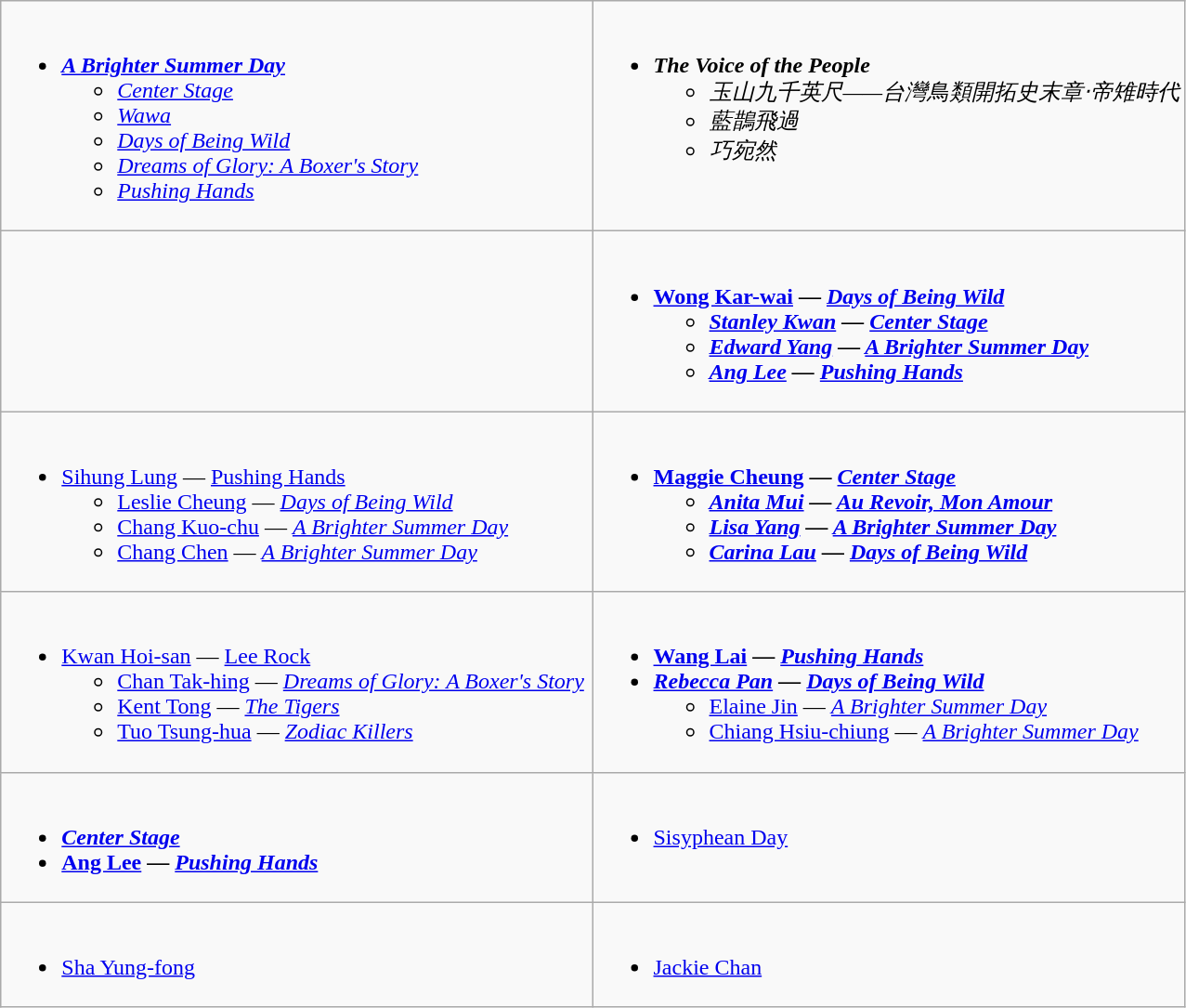<table class=wikitable>
<tr>
<td valign="top" width="50%"><br><ul><li><strong><em><a href='#'>A Brighter Summer Day</a></em></strong><ul><li><em><a href='#'>Center Stage</a></em></li><li><em><a href='#'>Wawa</a></em></li><li><em><a href='#'>Days of Being Wild</a></em></li><li><em><a href='#'>Dreams of Glory: A Boxer's Story</a></em></li><li><em><a href='#'>Pushing Hands</a></em></li></ul></li></ul></td>
<td valign="top" width="50%"><br><ul><li><strong><em>The Voice of the People</em></strong><ul><li><em>玉山九千英尺——台灣鳥類開拓史末章‧帝雉時代</em></li><li><em>藍鵲飛過</em></li><li><em>巧宛然</em></li></ul></li></ul></td>
</tr>
<tr>
<td valign="top" width="50%"><br>
</td>
<td valign="top" width="50%"><br><ul><li><strong><a href='#'>Wong Kar-wai</a> — <em><a href='#'>Days of Being Wild</a><strong><em><ul><li><a href='#'>Stanley Kwan</a>  — </em><a href='#'>Center Stage</a><em></li><li><a href='#'>Edward Yang</a> — </em><a href='#'>A Brighter Summer Day</a><em></li><li><a href='#'>Ang Lee</a> — </em><a href='#'>Pushing Hands</a><em></li></ul></li></ul></td>
</tr>
<tr>
<td valign="top" width="50%"><br><ul><li></strong><a href='#'>Sihung Lung</a> — </em><a href='#'>Pushing Hands</a></em></strong><ul><li><a href='#'>Leslie Cheung</a> — <em><a href='#'>Days of Being Wild</a></em></li><li><a href='#'>Chang Kuo-chu</a> — <em><a href='#'>A Brighter Summer Day</a></em></li><li><a href='#'>Chang Chen</a> — <em><a href='#'>A Brighter Summer Day</a></em></li></ul></li></ul></td>
<td valign="top" width="50%"><br><ul><li><strong><a href='#'>Maggie Cheung</a> — <em><a href='#'>Center Stage</a><strong><em><ul><li><a href='#'>Anita Mui</a> — </em><a href='#'>Au Revoir, Mon Amour</a><em></li><li><a href='#'>Lisa Yang</a> — </em><a href='#'>A Brighter Summer Day</a><em></li><li><a href='#'>Carina Lau</a> — </em><a href='#'>Days of Being Wild</a><em></li></ul></li></ul></td>
</tr>
<tr>
<td valign="top" width="50%"><br><ul><li></strong><a href='#'>Kwan Hoi-san</a> — </em><a href='#'>Lee Rock</a></em></strong><ul><li><a href='#'>Chan Tak-hing</a> — <em><a href='#'>Dreams of Glory: A Boxer's Story</a></em></li><li><a href='#'>Kent Tong</a> — <em><a href='#'>The Tigers</a></em></li><li><a href='#'>Tuo Tsung-hua</a> — <em><a href='#'>Zodiac Killers</a></em></li></ul></li></ul></td>
<td valign="top" width="50%"><br><ul><li><strong><a href='#'>Wang Lai</a> — <em><a href='#'>Pushing Hands</a><strong><em></li><li></strong><a href='#'>Rebecca Pan</a> — </em><a href='#'>Days of Being Wild</a></em></strong><ul><li><a href='#'>Elaine Jin</a> — <em><a href='#'>A Brighter Summer Day</a></em></li><li><a href='#'>Chiang Hsiu-chiung</a> — <em><a href='#'>A Brighter Summer Day</a></em></li></ul></li></ul></td>
</tr>
<tr>
<td valign="top" width="50%"><br><ul><li><strong><em><a href='#'>Center Stage</a></em></strong></li><li><strong><a href='#'>Ang Lee</a> — <em><a href='#'>Pushing Hands</a><strong><em></li></ul></td>
<td valign="top" width="50%"><br><ul><li></em></strong><a href='#'>Sisyphean Day</a><strong><em></li></ul></td>
</tr>
<tr>
<td valign="top" width="50%"><br><ul><li></strong><a href='#'>Sha Yung-fong</a><strong></li></ul></td>
<td valign="top" width="50%"><br><ul><li></strong><a href='#'>Jackie Chan</a><strong></li></ul></td>
</tr>
</table>
